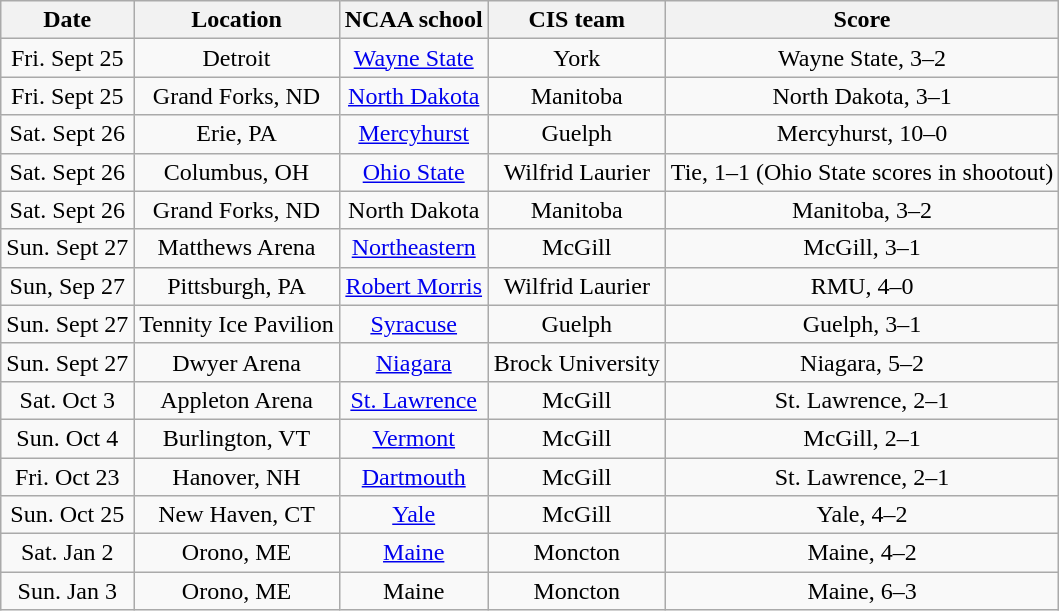<table class="wikitable">
<tr>
<th>Date</th>
<th>Location</th>
<th>NCAA school</th>
<th>CIS team</th>
<th>Score</th>
</tr>
<tr align="center" bgcolor="">
<td>Fri. Sept 25</td>
<td>Detroit</td>
<td><a href='#'>Wayne State</a></td>
<td>York</td>
<td>Wayne State, 3–2</td>
</tr>
<tr align="center" bgcolor="">
<td>Fri. Sept 25</td>
<td>Grand Forks, ND</td>
<td><a href='#'>North Dakota</a></td>
<td>Manitoba </td>
<td>North Dakota, 3–1</td>
</tr>
<tr align="center" bgcolor="">
<td>Sat. Sept 26</td>
<td>Erie, PA</td>
<td><a href='#'>Mercyhurst</a></td>
<td>Guelph</td>
<td>Mercyhurst, 10–0</td>
</tr>
<tr align="center" bgcolor="">
<td>Sat. Sept 26</td>
<td>Columbus, OH</td>
<td><a href='#'>Ohio State</a></td>
<td>Wilfrid Laurier</td>
<td>Tie, 1–1 (Ohio State scores in shootout)</td>
</tr>
<tr align="center" bgcolor="">
<td>Sat. Sept 26</td>
<td>Grand Forks, ND</td>
<td>North Dakota</td>
<td>Manitoba</td>
<td>Manitoba, 3–2</td>
</tr>
<tr align="center" bgcolor="">
<td>Sun. Sept 27</td>
<td>Matthews Arena</td>
<td><a href='#'>Northeastern</a></td>
<td>McGill</td>
<td>McGill, 3–1</td>
</tr>
<tr align="center" bgcolor="">
<td>Sun, Sep 27</td>
<td>Pittsburgh, PA</td>
<td><a href='#'>Robert Morris</a></td>
<td>Wilfrid Laurier</td>
<td>RMU, 4–0</td>
</tr>
<tr align="center" bgcolor="">
<td>Sun. Sept 27</td>
<td>Tennity Ice Pavilion</td>
<td><a href='#'>Syracuse</a></td>
<td>Guelph</td>
<td>Guelph, 3–1</td>
</tr>
<tr align="center" bgcolor="">
<td>Sun. Sept 27</td>
<td>Dwyer Arena</td>
<td><a href='#'>Niagara</a></td>
<td>Brock University</td>
<td>Niagara, 5–2</td>
</tr>
<tr align="center" bgcolor="">
<td>Sat. Oct 3</td>
<td>Appleton Arena</td>
<td><a href='#'>St. Lawrence</a></td>
<td>McGill</td>
<td>St. Lawrence, 2–1</td>
</tr>
<tr align="center" bgcolor="">
<td>Sun. Oct 4</td>
<td>Burlington, VT</td>
<td><a href='#'>Vermont</a></td>
<td>McGill</td>
<td>McGill, 2–1</td>
</tr>
<tr align="center" bgcolor="">
<td>Fri. Oct 23</td>
<td>Hanover, NH</td>
<td><a href='#'>Dartmouth</a></td>
<td>McGill</td>
<td>St. Lawrence, 2–1</td>
</tr>
<tr align="center" bgcolor="">
<td>Sun. Oct 25</td>
<td>New Haven, CT</td>
<td><a href='#'>Yale</a></td>
<td>McGill</td>
<td>Yale, 4–2</td>
</tr>
<tr align="center" bgcolor="">
<td>Sat. Jan 2</td>
<td>Orono, ME</td>
<td><a href='#'>Maine</a></td>
<td>Moncton</td>
<td>Maine, 4–2</td>
</tr>
<tr align="center" bgcolor="">
<td>Sun. Jan 3</td>
<td>Orono, ME</td>
<td>Maine</td>
<td>Moncton</td>
<td>Maine, 6–3 </td>
</tr>
</table>
